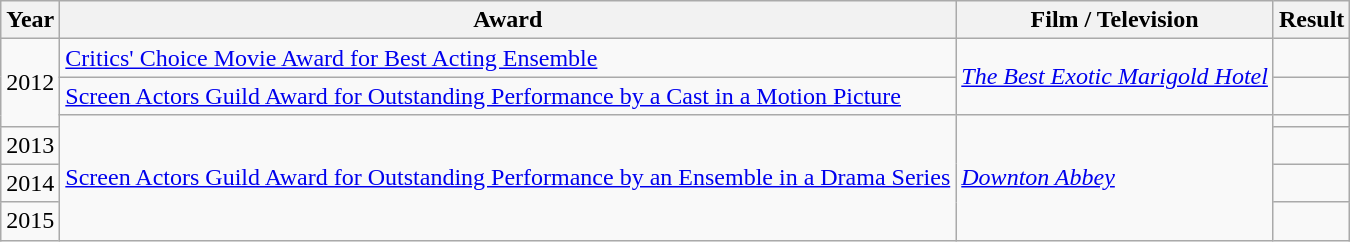<table class="wikitable">
<tr>
<th>Year</th>
<th>Award</th>
<th>Film / Television</th>
<th>Result</th>
</tr>
<tr>
<td rowspan="3">2012</td>
<td><a href='#'>Critics' Choice Movie Award for Best Acting Ensemble</a></td>
<td rowspan="2"><em><a href='#'>The Best Exotic Marigold Hotel</a></em></td>
<td></td>
</tr>
<tr>
<td><a href='#'>Screen Actors Guild Award for Outstanding Performance by a Cast in a Motion Picture</a></td>
<td></td>
</tr>
<tr>
<td rowspan="4"><a href='#'>Screen Actors Guild Award for Outstanding Performance by an Ensemble in a Drama Series</a></td>
<td rowspan="4"><em><a href='#'>Downton Abbey</a></em></td>
<td></td>
</tr>
<tr>
<td>2013</td>
<td></td>
</tr>
<tr>
<td>2014</td>
<td></td>
</tr>
<tr>
<td>2015</td>
<td></td>
</tr>
</table>
